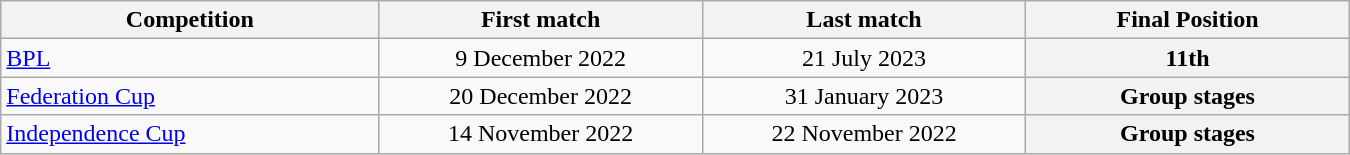<table class="wikitable" style="text-align:center; width:900px; font-size="80%";">
<tr>
<th style="text-align:center; width:200px;">Competition</th>
<th style="text-align:center; width:170px;">First match</th>
<th style="text-align:center; width:170px;">Last match</th>
<th style="text-align:center; width:170px;">Final Position</th>
</tr>
<tr>
<td style="text-align:left;"><a href='#'>BPL</a></td>
<td>9 December 2022</td>
<td>21 July 2023</td>
<th>11th</th>
</tr>
<tr>
<td style="text-align:left;"><a href='#'>Federation Cup</a></td>
<td>20 December 2022</td>
<td>31 January 2023</td>
<th>Group stages</th>
</tr>
<tr>
<td style="text-align:left;"><a href='#'>Independence Cup</a></td>
<td>14 November 2022</td>
<td>22 November 2022</td>
<th>Group stages</th>
</tr>
</table>
